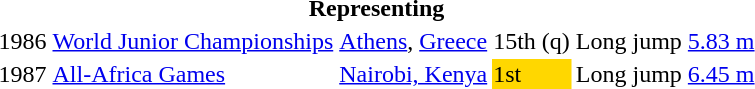<table>
<tr>
<th colspan="6">Representing </th>
</tr>
<tr>
<td>1986</td>
<td><a href='#'>World Junior Championships</a></td>
<td><a href='#'>Athens</a>, <a href='#'>Greece</a></td>
<td>15th (q)</td>
<td>Long jump</td>
<td><a href='#'>5.83 m</a></td>
</tr>
<tr>
<td>1987</td>
<td><a href='#'>All-Africa Games</a></td>
<td><a href='#'>Nairobi, Kenya</a></td>
<td bgcolor="gold">1st</td>
<td>Long jump</td>
<td><a href='#'>6.45 m</a></td>
</tr>
</table>
